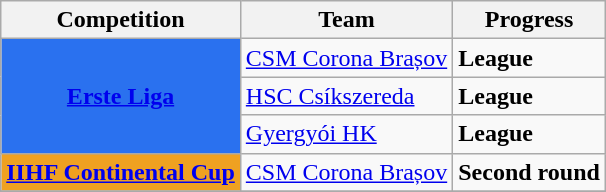<table class="wikitable sortable">
<tr>
<th>Competition</th>
<th>Team</th>
<th>Progress</th>
</tr>
<tr>
<td rowspan="3" bgcolor="#2a71ef" align="center"><strong><a href='#'><span>Erste Liga</span></a></strong></td>
<td><a href='#'>CSM Corona Brașov</a></td>
<td><strong>League</strong></td>
</tr>
<tr>
<td><a href='#'>HSC Csíkszereda</a></td>
<td><strong>League</strong></td>
</tr>
<tr>
<td><a href='#'>Gyergyói HK</a></td>
<td><strong>League</strong></td>
</tr>
<tr>
<td bgcolor="#efa121" align="center"><strong><a href='#'>IIHF Continental Cup</a></strong></td>
<td><a href='#'>CSM Corona Brașov</a></td>
<td><strong>Second round</strong></td>
</tr>
<tr>
</tr>
</table>
